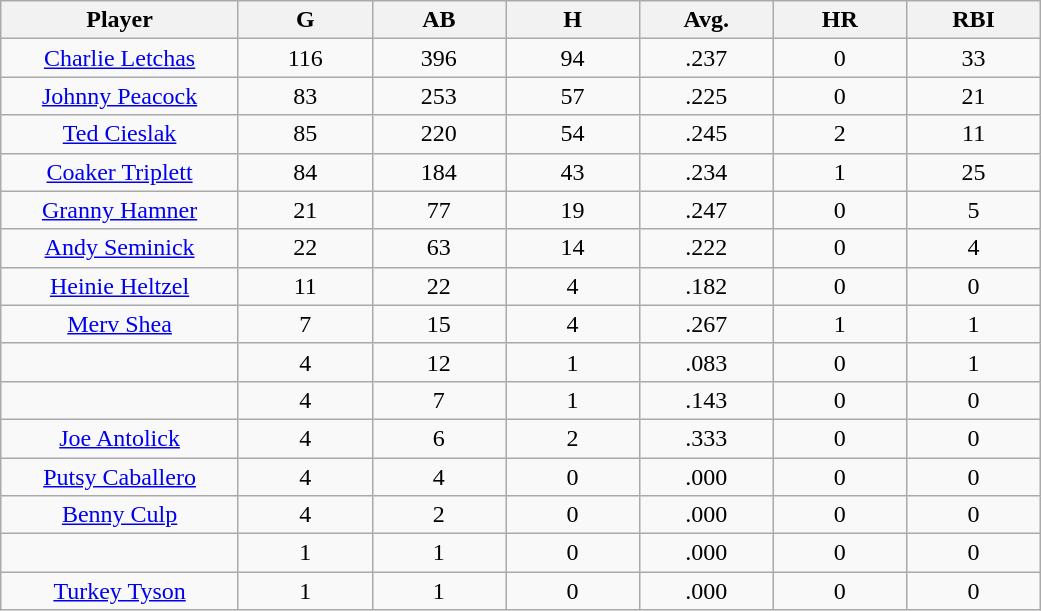<table class="wikitable sortable">
<tr>
<th bgcolor="#DDDDFF" width="16%">Player</th>
<th bgcolor="#DDDDFF" width="9%">G</th>
<th bgcolor="#DDDDFF" width="9%">AB</th>
<th bgcolor="#DDDDFF" width="9%">H</th>
<th bgcolor="#DDDDFF" width="9%">Avg.</th>
<th bgcolor="#DDDDFF" width="9%">HR</th>
<th bgcolor="#DDDDFF" width="9%">RBI</th>
</tr>
<tr align="center">
<td><a href='#'>Charlie Letchas</a></td>
<td>116</td>
<td>396</td>
<td>94</td>
<td>.237</td>
<td>0</td>
<td>33</td>
</tr>
<tr align=center>
<td><a href='#'>Johnny Peacock</a></td>
<td>83</td>
<td>253</td>
<td>57</td>
<td>.225</td>
<td>0</td>
<td>21</td>
</tr>
<tr align=center>
<td><a href='#'>Ted Cieslak</a></td>
<td>85</td>
<td>220</td>
<td>54</td>
<td>.245</td>
<td>2</td>
<td>11</td>
</tr>
<tr align=center>
<td><a href='#'>Coaker Triplett</a></td>
<td>84</td>
<td>184</td>
<td>43</td>
<td>.234</td>
<td>1</td>
<td>25</td>
</tr>
<tr align=center>
<td><a href='#'>Granny Hamner</a></td>
<td>21</td>
<td>77</td>
<td>19</td>
<td>.247</td>
<td>0</td>
<td>5</td>
</tr>
<tr align=center>
<td><a href='#'>Andy Seminick</a></td>
<td>22</td>
<td>63</td>
<td>14</td>
<td>.222</td>
<td>0</td>
<td>4</td>
</tr>
<tr align=center>
<td><a href='#'>Heinie Heltzel</a></td>
<td>11</td>
<td>22</td>
<td>4</td>
<td>.182</td>
<td>0</td>
<td>0</td>
</tr>
<tr align=center>
<td><a href='#'>Merv Shea</a></td>
<td>7</td>
<td>15</td>
<td>4</td>
<td>.267</td>
<td>1</td>
<td>1</td>
</tr>
<tr align=center>
<td></td>
<td>4</td>
<td>12</td>
<td>1</td>
<td>.083</td>
<td>0</td>
<td>1</td>
</tr>
<tr align="center">
<td></td>
<td>4</td>
<td>7</td>
<td>1</td>
<td>.143</td>
<td>0</td>
<td>0</td>
</tr>
<tr align="center">
<td><a href='#'>Joe Antolick</a></td>
<td>4</td>
<td>6</td>
<td>2</td>
<td>.333</td>
<td>0</td>
<td>0</td>
</tr>
<tr align=center>
<td><a href='#'>Putsy Caballero</a></td>
<td>4</td>
<td>4</td>
<td>0</td>
<td>.000</td>
<td>0</td>
<td>0</td>
</tr>
<tr align=center>
<td><a href='#'>Benny Culp</a></td>
<td>4</td>
<td>2</td>
<td>0</td>
<td>.000</td>
<td>0</td>
<td>0</td>
</tr>
<tr align=center>
<td></td>
<td>1</td>
<td>1</td>
<td>0</td>
<td>.000</td>
<td>0</td>
<td>0</td>
</tr>
<tr align=center>
<td><a href='#'>Turkey Tyson</a></td>
<td>1</td>
<td>1</td>
<td>0</td>
<td>.000</td>
<td>0</td>
<td>0</td>
</tr>
</table>
